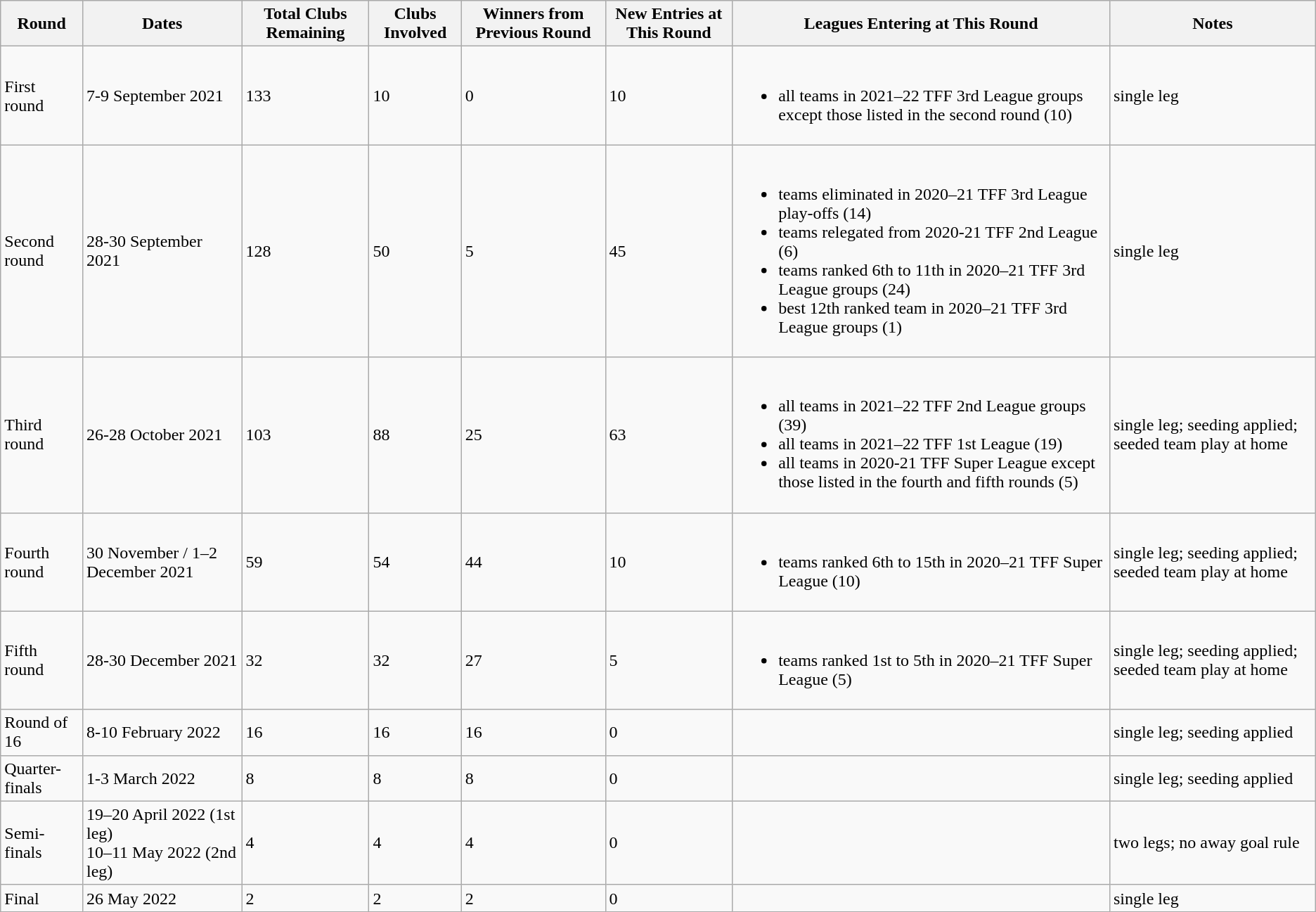<table class="wikitable">
<tr>
<th>Round</th>
<th>Dates</th>
<th>Total Clubs Remaining</th>
<th>Clubs Involved</th>
<th>Winners from Previous Round</th>
<th>New Entries at This Round</th>
<th>Leagues Entering at This Round</th>
<th>Notes</th>
</tr>
<tr>
<td>First round</td>
<td>7-9 September 2021</td>
<td>133</td>
<td>10</td>
<td>0</td>
<td>10</td>
<td><br><ul><li>all teams in 2021–22 TFF 3rd League groups except those listed in the second round (10)</li></ul></td>
<td>single leg</td>
</tr>
<tr>
<td>Second round</td>
<td>28-30 September 2021</td>
<td>128</td>
<td>50</td>
<td>5</td>
<td>45</td>
<td><br><ul><li>teams eliminated in 2020–21 TFF 3rd League play-offs (14)</li><li>teams relegated from 2020-21 TFF 2nd League (6)</li><li>teams ranked 6th to 11th in 2020–21 TFF 3rd League groups (24)</li><li>best 12th ranked team in 2020–21 TFF 3rd League groups (1)</li></ul></td>
<td>single leg</td>
</tr>
<tr>
<td>Third round</td>
<td>26-28 October 2021</td>
<td>103</td>
<td>88</td>
<td>25</td>
<td>63</td>
<td><br><ul><li>all teams in 2021–22 TFF 2nd League groups (39)</li><li>all teams in 2021–22 TFF 1st League (19)</li><li>all teams in 2020-21 TFF Super League except those listed in the fourth and fifth rounds (5)</li></ul></td>
<td>single leg; seeding applied; seeded team play at home</td>
</tr>
<tr>
<td>Fourth round</td>
<td>30 November / 1–2 December 2021</td>
<td>59</td>
<td>54</td>
<td>44</td>
<td>10</td>
<td><br><ul><li>teams ranked 6th to 15th in 2020–21 TFF Super League (10)</li></ul></td>
<td>single leg; seeding applied; seeded team play at home</td>
</tr>
<tr>
<td>Fifth round</td>
<td>28-30 December 2021</td>
<td>32</td>
<td>32</td>
<td>27</td>
<td>5</td>
<td><br><ul><li>teams ranked 1st to 5th in 2020–21 TFF Super League (5)</li></ul></td>
<td>single leg; seeding applied; seeded team play at home</td>
</tr>
<tr>
<td>Round of 16</td>
<td>8-10 February 2022</td>
<td>16</td>
<td>16</td>
<td>16</td>
<td>0</td>
<td></td>
<td>single leg; seeding applied</td>
</tr>
<tr>
<td>Quarter-finals</td>
<td>1-3 March 2022</td>
<td>8</td>
<td>8</td>
<td>8</td>
<td>0</td>
<td></td>
<td>single leg; seeding applied</td>
</tr>
<tr>
<td>Semi-finals</td>
<td>19–20 April 2022 (1st leg) <br> 10–11 May 2022 (2nd leg)</td>
<td>4</td>
<td>4</td>
<td>4</td>
<td>0</td>
<td></td>
<td>two legs; no away goal rule</td>
</tr>
<tr>
<td>Final</td>
<td>26 May 2022</td>
<td>2</td>
<td>2</td>
<td>2</td>
<td>0</td>
<td></td>
<td>single leg</td>
</tr>
</table>
